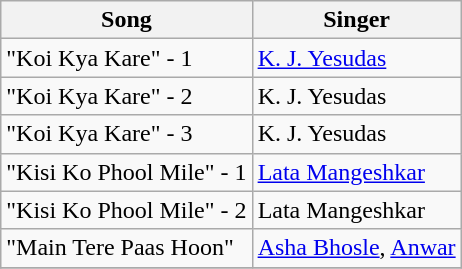<table class="wikitable">
<tr>
<th>Song</th>
<th>Singer</th>
</tr>
<tr>
<td>"Koi Kya Kare" - 1</td>
<td><a href='#'>K. J. Yesudas</a></td>
</tr>
<tr>
<td>"Koi Kya Kare" - 2</td>
<td>K. J. Yesudas</td>
</tr>
<tr>
<td>"Koi Kya Kare" - 3</td>
<td>K. J. Yesudas</td>
</tr>
<tr>
<td>"Kisi Ko Phool Mile" - 1</td>
<td><a href='#'>Lata Mangeshkar</a></td>
</tr>
<tr>
<td>"Kisi Ko Phool Mile" - 2</td>
<td>Lata Mangeshkar</td>
</tr>
<tr>
<td>"Main Tere Paas Hoon"</td>
<td><a href='#'>Asha Bhosle</a>, <a href='#'>Anwar</a></td>
</tr>
<tr>
</tr>
</table>
